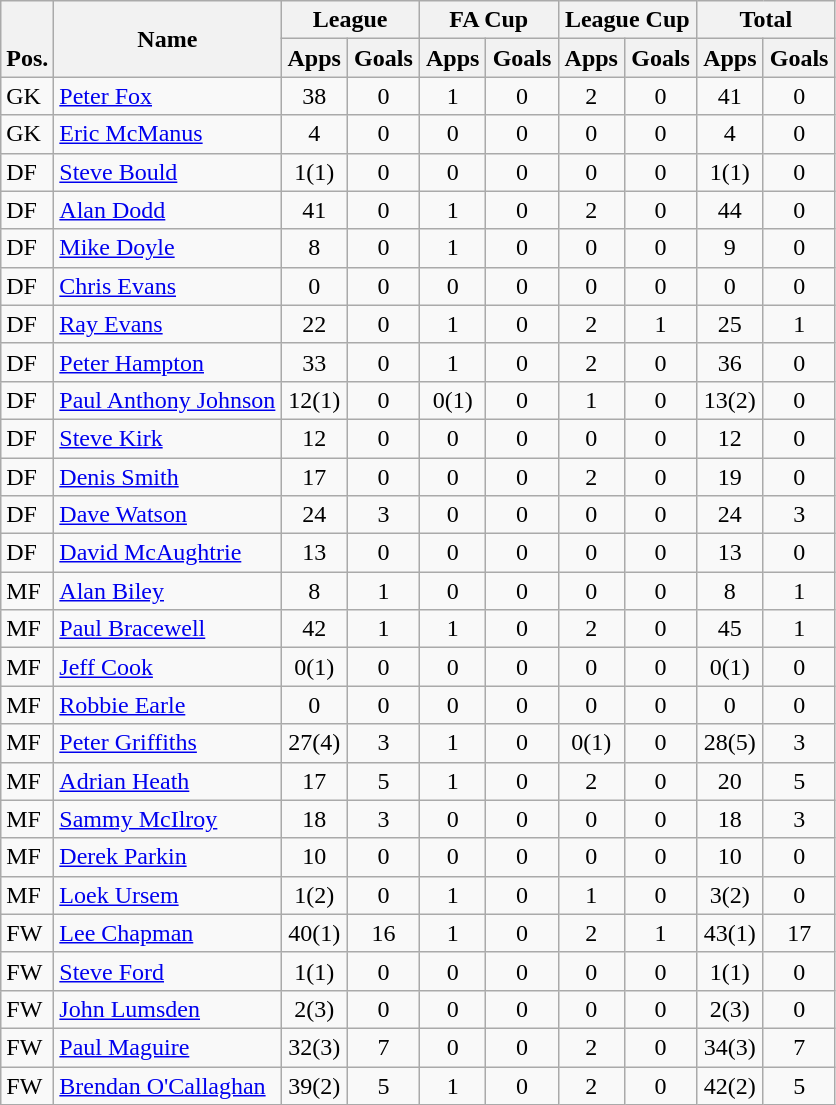<table class="wikitable" style="text-align:center">
<tr>
<th rowspan="2" valign="bottom">Pos.</th>
<th rowspan="2">Name</th>
<th colspan="2" width="85">League</th>
<th colspan="2" width="85">FA Cup</th>
<th colspan="2" width="85">League Cup</th>
<th colspan="2" width="85">Total</th>
</tr>
<tr>
<th>Apps</th>
<th>Goals</th>
<th>Apps</th>
<th>Goals</th>
<th>Apps</th>
<th>Goals</th>
<th>Apps</th>
<th>Goals</th>
</tr>
<tr>
<td align="left">GK</td>
<td align="left"> <a href='#'>Peter Fox</a></td>
<td>38</td>
<td>0</td>
<td>1</td>
<td>0</td>
<td>2</td>
<td>0</td>
<td>41</td>
<td>0</td>
</tr>
<tr>
<td align="left">GK</td>
<td align="left"> <a href='#'>Eric McManus</a></td>
<td>4</td>
<td>0</td>
<td>0</td>
<td>0</td>
<td>0</td>
<td>0</td>
<td>4</td>
<td>0</td>
</tr>
<tr>
<td align="left">DF</td>
<td align="left"> <a href='#'>Steve Bould</a></td>
<td>1(1)</td>
<td>0</td>
<td>0</td>
<td>0</td>
<td>0</td>
<td>0</td>
<td>1(1)</td>
<td>0</td>
</tr>
<tr>
<td align="left">DF</td>
<td align="left"> <a href='#'>Alan Dodd</a></td>
<td>41</td>
<td>0</td>
<td>1</td>
<td>0</td>
<td>2</td>
<td>0</td>
<td>44</td>
<td>0</td>
</tr>
<tr>
<td align="left">DF</td>
<td align="left"> <a href='#'>Mike Doyle</a></td>
<td>8</td>
<td>0</td>
<td>1</td>
<td>0</td>
<td>0</td>
<td>0</td>
<td>9</td>
<td>0</td>
</tr>
<tr>
<td align="left">DF</td>
<td align="left"> <a href='#'>Chris Evans</a></td>
<td>0</td>
<td>0</td>
<td>0</td>
<td>0</td>
<td>0</td>
<td>0</td>
<td>0</td>
<td>0</td>
</tr>
<tr>
<td align="left">DF</td>
<td align="left"> <a href='#'>Ray Evans</a></td>
<td>22</td>
<td>0</td>
<td>1</td>
<td>0</td>
<td>2</td>
<td>1</td>
<td>25</td>
<td>1</td>
</tr>
<tr>
<td align="left">DF</td>
<td align="left"> <a href='#'>Peter Hampton</a></td>
<td>33</td>
<td>0</td>
<td>1</td>
<td>0</td>
<td>2</td>
<td>0</td>
<td>36</td>
<td>0</td>
</tr>
<tr>
<td align="left">DF</td>
<td align="left"> <a href='#'>Paul Anthony Johnson</a></td>
<td>12(1)</td>
<td>0</td>
<td>0(1)</td>
<td>0</td>
<td>1</td>
<td>0</td>
<td>13(2)</td>
<td>0</td>
</tr>
<tr>
<td align="left">DF</td>
<td align="left"> <a href='#'>Steve Kirk</a></td>
<td>12</td>
<td>0</td>
<td>0</td>
<td>0</td>
<td>0</td>
<td>0</td>
<td>12</td>
<td>0</td>
</tr>
<tr>
<td align="left">DF</td>
<td align="left"> <a href='#'>Denis Smith</a></td>
<td>17</td>
<td>0</td>
<td>0</td>
<td>0</td>
<td>2</td>
<td>0</td>
<td>19</td>
<td>0</td>
</tr>
<tr>
<td align="left">DF</td>
<td align="left"> <a href='#'>Dave Watson</a></td>
<td>24</td>
<td>3</td>
<td>0</td>
<td>0</td>
<td>0</td>
<td>0</td>
<td>24</td>
<td>3</td>
</tr>
<tr>
<td align="left">DF</td>
<td align="left"> <a href='#'>David McAughtrie</a></td>
<td>13</td>
<td>0</td>
<td>0</td>
<td>0</td>
<td>0</td>
<td>0</td>
<td>13</td>
<td>0</td>
</tr>
<tr>
<td align="left">MF</td>
<td align="left"> <a href='#'>Alan Biley</a></td>
<td>8</td>
<td>1</td>
<td>0</td>
<td>0</td>
<td>0</td>
<td>0</td>
<td>8</td>
<td>1</td>
</tr>
<tr>
<td align="left">MF</td>
<td align="left"> <a href='#'>Paul Bracewell</a></td>
<td>42</td>
<td>1</td>
<td>1</td>
<td>0</td>
<td>2</td>
<td>0</td>
<td>45</td>
<td>1</td>
</tr>
<tr>
<td align="left">MF</td>
<td align="left"> <a href='#'>Jeff Cook</a></td>
<td>0(1)</td>
<td>0</td>
<td>0</td>
<td>0</td>
<td>0</td>
<td>0</td>
<td>0(1)</td>
<td>0</td>
</tr>
<tr>
<td align="left">MF</td>
<td align="left"> <a href='#'>Robbie Earle</a></td>
<td>0</td>
<td>0</td>
<td>0</td>
<td>0</td>
<td>0</td>
<td>0</td>
<td>0</td>
<td>0</td>
</tr>
<tr>
<td align="left">MF</td>
<td align="left"> <a href='#'>Peter Griffiths</a></td>
<td>27(4)</td>
<td>3</td>
<td>1</td>
<td>0</td>
<td>0(1)</td>
<td>0</td>
<td>28(5)</td>
<td>3</td>
</tr>
<tr>
<td align="left">MF</td>
<td align="left"> <a href='#'>Adrian Heath</a></td>
<td>17</td>
<td>5</td>
<td>1</td>
<td>0</td>
<td>2</td>
<td>0</td>
<td>20</td>
<td>5</td>
</tr>
<tr>
<td align="left">MF</td>
<td align="left"> <a href='#'>Sammy McIlroy</a></td>
<td>18</td>
<td>3</td>
<td>0</td>
<td>0</td>
<td>0</td>
<td>0</td>
<td>18</td>
<td>3</td>
</tr>
<tr>
<td align="left">MF</td>
<td align="left"> <a href='#'>Derek Parkin</a></td>
<td>10</td>
<td>0</td>
<td>0</td>
<td>0</td>
<td>0</td>
<td>0</td>
<td>10</td>
<td>0</td>
</tr>
<tr>
<td align="left">MF</td>
<td align="left"> <a href='#'>Loek Ursem</a></td>
<td>1(2)</td>
<td>0</td>
<td>1</td>
<td>0</td>
<td>1</td>
<td>0</td>
<td>3(2)</td>
<td>0</td>
</tr>
<tr>
<td align="left">FW</td>
<td align="left"> <a href='#'>Lee Chapman</a></td>
<td>40(1)</td>
<td>16</td>
<td>1</td>
<td>0</td>
<td>2</td>
<td>1</td>
<td>43(1)</td>
<td>17</td>
</tr>
<tr>
<td align="left">FW</td>
<td align="left"> <a href='#'>Steve Ford</a></td>
<td>1(1)</td>
<td>0</td>
<td>0</td>
<td>0</td>
<td>0</td>
<td>0</td>
<td>1(1)</td>
<td>0</td>
</tr>
<tr>
<td align="left">FW</td>
<td align="left"> <a href='#'>John Lumsden</a></td>
<td>2(3)</td>
<td>0</td>
<td>0</td>
<td>0</td>
<td>0</td>
<td>0</td>
<td>2(3)</td>
<td>0</td>
</tr>
<tr>
<td align="left">FW</td>
<td align="left"> <a href='#'>Paul Maguire</a></td>
<td>32(3)</td>
<td>7</td>
<td>0</td>
<td>0</td>
<td>2</td>
<td>0</td>
<td>34(3)</td>
<td>7</td>
</tr>
<tr>
<td align="left">FW</td>
<td align="left"> <a href='#'>Brendan O'Callaghan</a></td>
<td>39(2)</td>
<td>5</td>
<td>1</td>
<td>0</td>
<td>2</td>
<td>0</td>
<td>42(2)</td>
<td>5</td>
</tr>
</table>
